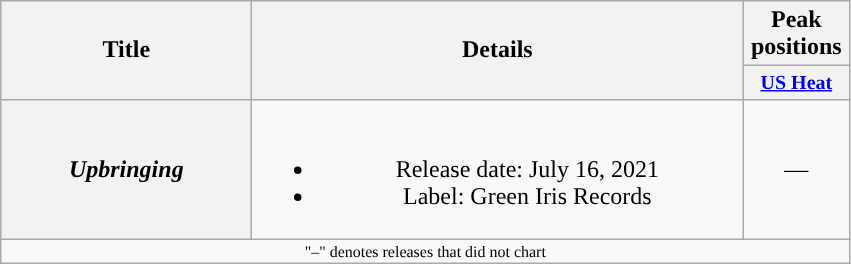<table class="wikitable plainrowheaders" style="text-align:center;">
<tr>
<th rowspan="2" style="width:10em;">Title</th>
<th rowspan="2" style="width:20em;">Details</th>
<th>Peak positions</th>
</tr>
<tr style="font-size:smaller;">
<th style="width:65px;"><a href='#'>US Heat</a></th>
</tr>
<tr>
<th scope="row"><em>Upbringing</em></th>
<td><br><ul><li>Release date: July 16, 2021</li><li>Label: Green Iris Records</li></ul></td>
<td>—</td>
</tr>
<tr>
<td colspan="3" style="font-size:8pt">"–" denotes releases that did not chart</td>
</tr>
</table>
